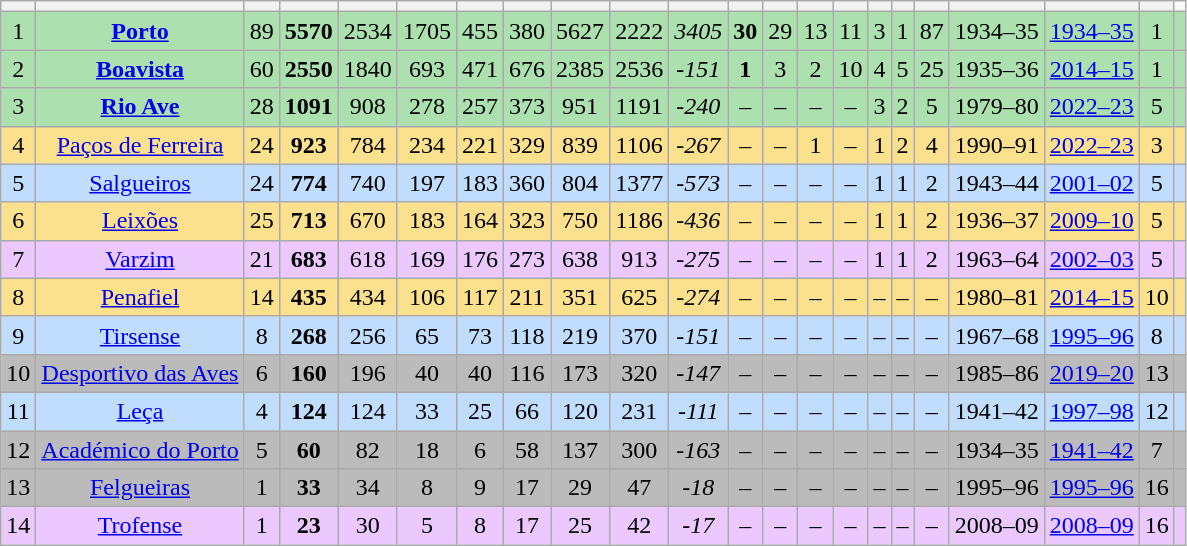<table class="wikitable sortable" style="text-align:center;" style="font-size:93%;">
<tr>
<th></th>
<th></th>
<th></th>
<th></th>
<th></th>
<th></th>
<th></th>
<th></th>
<th></th>
<th></th>
<th></th>
<th></th>
<th></th>
<th></th>
<th></th>
<th></th>
<th></th>
<th></th>
<th></th>
<th></th>
<th></th>
</tr>
<tr style="text-align:center; background:#ace1af;">
<td>1</td>
<td><strong><a href='#'>Porto</a></strong></td>
<td>89</td>
<td><strong>5570</strong></td>
<td>2534</td>
<td>1705</td>
<td>455</td>
<td>380</td>
<td>5627</td>
<td>2222</td>
<td><em>3405</em></td>
<td><strong>30</strong></td>
<td>29</td>
<td>13</td>
<td>11</td>
<td>3</td>
<td>1</td>
<td>87</td>
<td>1934–35</td>
<td><a href='#'>1934–35</a></td>
<td>1</td>
<td></td>
</tr>
<tr style="text-align:center; background:#ace1af;">
<td>2</td>
<td><strong><a href='#'>Boavista</a> </strong></td>
<td>60</td>
<td><strong>2550</strong></td>
<td>1840</td>
<td>693</td>
<td>471</td>
<td>676</td>
<td>2385</td>
<td>2536</td>
<td><em>-151</em></td>
<td><strong>1</strong></td>
<td>3</td>
<td>2</td>
<td>10</td>
<td>4</td>
<td>5</td>
<td>25</td>
<td>1935–36</td>
<td><a href='#'>2014–15</a></td>
<td>1</td>
<td></td>
</tr>
<tr style="text-align:center; background:#ace1af;">
<td>3</td>
<td><strong><a href='#'>Rio Ave</a></strong></td>
<td>28</td>
<td><strong>1091</strong></td>
<td>908</td>
<td>278</td>
<td>257</td>
<td>373</td>
<td>951</td>
<td>1191</td>
<td><em>-240</em></td>
<td>–</td>
<td>–</td>
<td>–</td>
<td>–</td>
<td>3</td>
<td>2</td>
<td>5</td>
<td>1979–80</td>
<td><a href='#'>2022–23</a></td>
<td>5</td>
<td></td>
</tr>
<tr style="text-align:center; background:#fbe08d;">
<td>4</td>
<td><a href='#'>Paços de Ferreira</a></td>
<td>24</td>
<td><strong>923</strong></td>
<td>784</td>
<td>234</td>
<td>221</td>
<td>329</td>
<td>839</td>
<td>1106</td>
<td><em>-267</em></td>
<td>–</td>
<td>–</td>
<td>1</td>
<td>–</td>
<td>1</td>
<td>2</td>
<td>4</td>
<td>1990–91</td>
<td><a href='#'>2022–23</a></td>
<td>3</td>
<td></td>
</tr>
<tr style="text-align:center; background:#c1ddfd;">
<td>5</td>
<td><a href='#'>Salgueiros</a></td>
<td>24</td>
<td><strong>774</strong></td>
<td>740</td>
<td>197</td>
<td>183</td>
<td>360</td>
<td>804</td>
<td>1377</td>
<td><em>-573</em></td>
<td>–</td>
<td>–</td>
<td>–</td>
<td>–</td>
<td>1</td>
<td>1</td>
<td>2</td>
<td>1943–44</td>
<td><a href='#'>2001–02</a></td>
<td>5</td>
<td></td>
</tr>
<tr style="text-align:center; background:#fbe08d;">
<td>6</td>
<td><a href='#'>Leixões</a></td>
<td>25</td>
<td><strong>713</strong></td>
<td>670</td>
<td>183</td>
<td>164</td>
<td>323</td>
<td>750</td>
<td>1186</td>
<td><em>-436</em></td>
<td>–</td>
<td>–</td>
<td>–</td>
<td>–</td>
<td>1</td>
<td>1</td>
<td>2</td>
<td>1936–37</td>
<td><a href='#'>2009–10</a></td>
<td>5</td>
<td></td>
</tr>
<tr style="text-align:center; background:#ebc9fe;">
<td>7</td>
<td><a href='#'>Varzim</a></td>
<td>21</td>
<td><strong>683</strong></td>
<td>618</td>
<td>169</td>
<td>176</td>
<td>273</td>
<td>638</td>
<td>913</td>
<td><em>-275</em></td>
<td>–</td>
<td>–</td>
<td>–</td>
<td>–</td>
<td>1</td>
<td>1</td>
<td>2</td>
<td>1963–64</td>
<td><a href='#'>2002–03</a></td>
<td>5</td>
<td></td>
</tr>
<tr style="text-align:center; background:#fbe08d;">
<td>8</td>
<td><a href='#'>Penafiel</a></td>
<td>14</td>
<td><strong>435</strong></td>
<td>434</td>
<td>106</td>
<td>117</td>
<td>211</td>
<td>351</td>
<td>625</td>
<td><em>-274</em></td>
<td>–</td>
<td>–</td>
<td>–</td>
<td>–</td>
<td>–</td>
<td>–</td>
<td>–</td>
<td>1980–81</td>
<td><a href='#'>2014–15</a></td>
<td>10</td>
<td></td>
</tr>
<tr style="text-align:center; background:#c1ddfd;">
<td>9</td>
<td><a href='#'>Tirsense</a></td>
<td>8</td>
<td><strong>268</strong></td>
<td>256</td>
<td>65</td>
<td>73</td>
<td>118</td>
<td>219</td>
<td>370</td>
<td><em>-151</em></td>
<td>–</td>
<td>–</td>
<td>–</td>
<td>–</td>
<td>–</td>
<td>–</td>
<td>–</td>
<td>1967–68</td>
<td><a href='#'>1995–96</a></td>
<td>8</td>
<td></td>
</tr>
<tr style="text-align:center; background:#bbb;">
<td>10</td>
<td><a href='#'>Desportivo das Aves</a></td>
<td>6</td>
<td><strong>160</strong></td>
<td>196</td>
<td>40</td>
<td>40</td>
<td>116</td>
<td>173</td>
<td>320</td>
<td><em>-147</em></td>
<td>–</td>
<td>–</td>
<td>–</td>
<td>–</td>
<td>–</td>
<td>–</td>
<td>–</td>
<td>1985–86</td>
<td><a href='#'>2019–20</a></td>
<td>13</td>
<td></td>
</tr>
<tr style="text-align:center; background:#c1ddfd;">
<td>11</td>
<td><a href='#'>Leça</a></td>
<td>4</td>
<td><strong>124</strong></td>
<td>124</td>
<td>33</td>
<td>25</td>
<td>66</td>
<td>120</td>
<td>231</td>
<td><em>-111</em></td>
<td>–</td>
<td>–</td>
<td>–</td>
<td>–</td>
<td>–</td>
<td>–</td>
<td>–</td>
<td>1941–42</td>
<td><a href='#'>1997–98</a></td>
<td>12</td>
<td></td>
</tr>
<tr style="text-align:center; background:#bbb;">
<td>12</td>
<td><a href='#'>Académico do Porto</a></td>
<td>5</td>
<td><strong>60</strong></td>
<td>82</td>
<td>18</td>
<td>6</td>
<td>58</td>
<td>137</td>
<td>300</td>
<td><em>-163</em></td>
<td>–</td>
<td>–</td>
<td>–</td>
<td>–</td>
<td>–</td>
<td>–</td>
<td>–</td>
<td>1934–35</td>
<td><a href='#'>1941–42</a></td>
<td>7</td>
<td></td>
</tr>
<tr style="text-align:center; background:#bbb;">
<td>13</td>
<td><a href='#'>Felgueiras</a></td>
<td>1</td>
<td><strong>33</strong></td>
<td>34</td>
<td>8</td>
<td>9</td>
<td>17</td>
<td>29</td>
<td>47</td>
<td><em>-18</em></td>
<td>–</td>
<td>–</td>
<td>–</td>
<td>–</td>
<td>–</td>
<td>–</td>
<td>–</td>
<td>1995–96</td>
<td><a href='#'>1995–96</a></td>
<td>16</td>
<td></td>
</tr>
<tr style="text-align:center; background:#ebc9fe;">
<td>14</td>
<td><a href='#'>Trofense</a></td>
<td>1</td>
<td><strong>23</strong></td>
<td>30</td>
<td>5</td>
<td>8</td>
<td>17</td>
<td>25</td>
<td>42</td>
<td><em>-17</em></td>
<td>–</td>
<td>–</td>
<td>–</td>
<td>–</td>
<td>–</td>
<td>–</td>
<td>–</td>
<td>2008–09</td>
<td><a href='#'>2008–09</a></td>
<td>16</td>
<td></td>
</tr>
</table>
